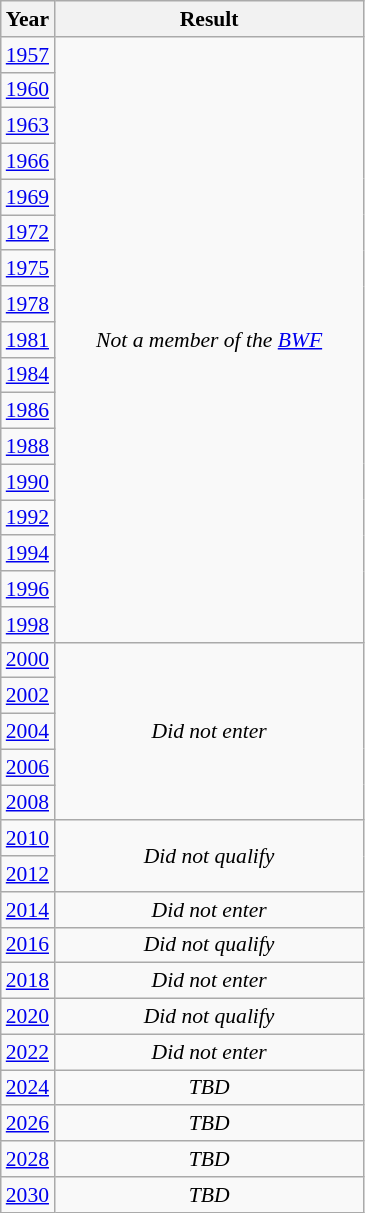<table class="wikitable" style="text-align: center; font-size:90%">
<tr>
<th>Year</th>
<th style="width:200px">Result</th>
</tr>
<tr>
<td> <a href='#'>1957</a></td>
<td rowspan="17"><em>Not a member of the <a href='#'>BWF</a></em></td>
</tr>
<tr>
<td> <a href='#'>1960</a></td>
</tr>
<tr>
<td> <a href='#'>1963</a></td>
</tr>
<tr>
<td> <a href='#'>1966</a></td>
</tr>
<tr>
<td> <a href='#'>1969</a></td>
</tr>
<tr>
<td> <a href='#'>1972</a></td>
</tr>
<tr>
<td> <a href='#'>1975</a></td>
</tr>
<tr>
<td> <a href='#'>1978</a></td>
</tr>
<tr>
<td> <a href='#'>1981</a></td>
</tr>
<tr>
<td> <a href='#'>1984</a></td>
</tr>
<tr>
<td> <a href='#'>1986</a></td>
</tr>
<tr>
<td> <a href='#'>1988</a></td>
</tr>
<tr>
<td> <a href='#'>1990</a></td>
</tr>
<tr>
<td> <a href='#'>1992</a></td>
</tr>
<tr>
<td> <a href='#'>1994</a></td>
</tr>
<tr>
<td> <a href='#'>1996</a></td>
</tr>
<tr>
<td> <a href='#'>1998</a></td>
</tr>
<tr>
<td> <a href='#'>2000</a></td>
<td rowspan="5"><em>Did not enter</em></td>
</tr>
<tr>
<td> <a href='#'>2002</a></td>
</tr>
<tr>
<td> <a href='#'>2004</a></td>
</tr>
<tr>
<td> <a href='#'>2006</a></td>
</tr>
<tr>
<td> <a href='#'>2008</a></td>
</tr>
<tr>
<td> <a href='#'>2010</a></td>
<td rowspan="2"><em>Did not qualify</em></td>
</tr>
<tr>
<td> <a href='#'>2012</a></td>
</tr>
<tr>
<td> <a href='#'>2014</a></td>
<td><em>Did not enter</em></td>
</tr>
<tr>
<td> <a href='#'>2016</a></td>
<td><em>Did not qualify</em></td>
</tr>
<tr>
<td> <a href='#'>2018</a></td>
<td><em>Did not enter</em></td>
</tr>
<tr>
<td> <a href='#'>2020</a></td>
<td><em>Did not qualify</em></td>
</tr>
<tr>
<td> <a href='#'>2022</a></td>
<td><em>Did not enter</em></td>
</tr>
<tr>
<td> <a href='#'>2024</a></td>
<td><em>TBD</em></td>
</tr>
<tr>
<td> <a href='#'>2026</a></td>
<td><em>TBD</em></td>
</tr>
<tr>
<td> <a href='#'>2028</a></td>
<td><em>TBD</em></td>
</tr>
<tr>
<td> <a href='#'>2030</a></td>
<td><em>TBD</em></td>
</tr>
</table>
